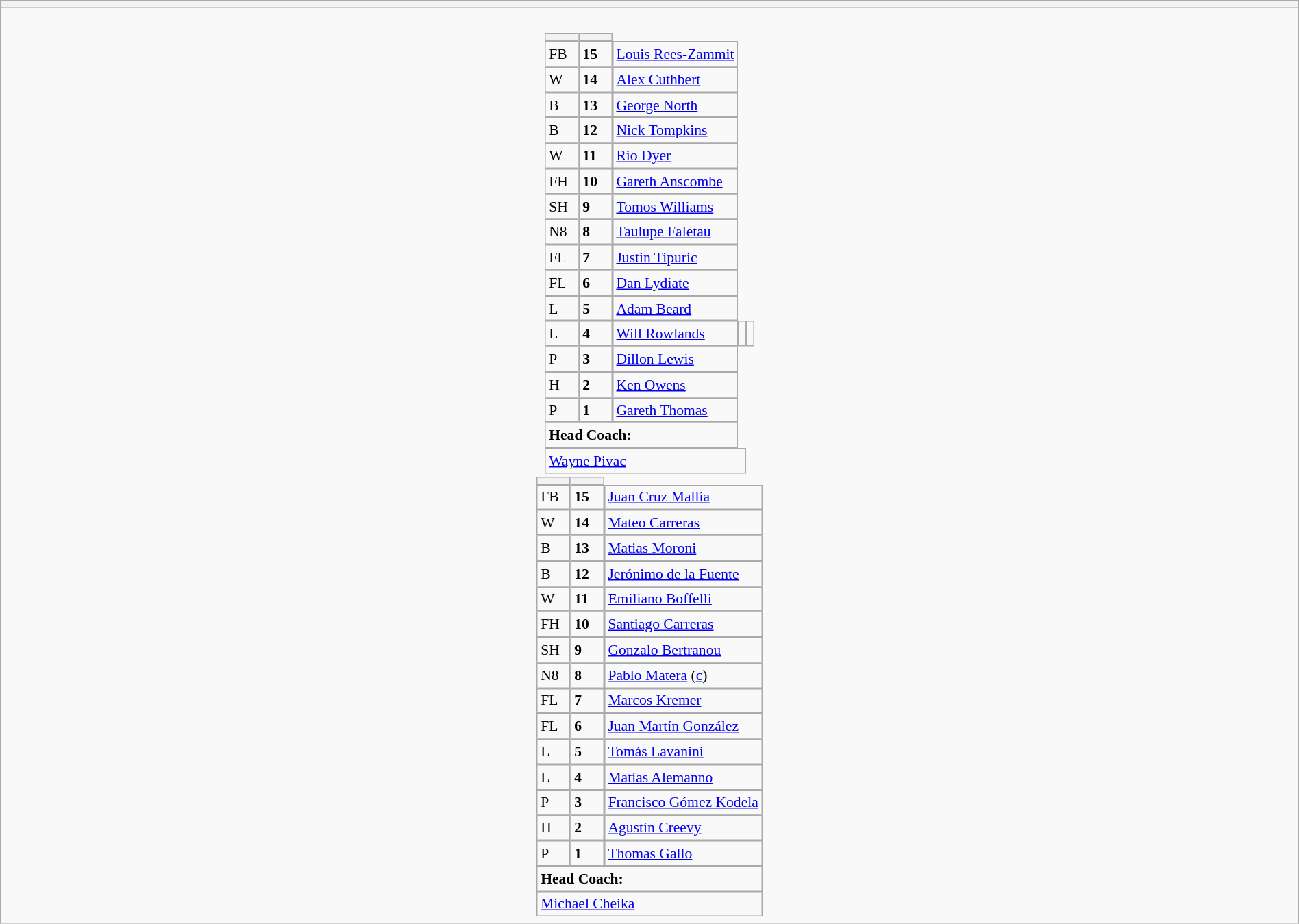<table style="width:100%" class="wikitable collapsible collapsed">
<tr>
<th></th>
</tr>
<tr>
<td><br>






<table style="font-size:90%; margin:0.2em auto;" cellspacing="0" cellpadding="0">
<tr>
<th width="25"></th>
<th width="25"></th>
</tr>
<tr>
<td>FB</td>
<td><strong>15</strong></td>
<td><a href='#'>Louis Rees-Zammit</a></td>
</tr>
<tr>
<td>W</td>
<td><strong>14 </strong></td>
<td><a href='#'>Alex Cuthbert</a></td>
</tr>
<tr>
<td>B</td>
<td><strong>13 </strong></td>
<td><a href='#'>George North</a></td>
</tr>
<tr>
<td>B</td>
<td><strong>12</strong></td>
<td><a href='#'>Nick Tompkins</a></td>
</tr>
<tr>
<td>W</td>
<td><strong>11</strong></td>
<td><a href='#'>Rio Dyer</a></td>
</tr>
<tr>
<td>FH</td>
<td><strong>10</strong></td>
<td><a href='#'>Gareth Anscombe</a></td>
</tr>
<tr>
<td>SH</td>
<td><strong>9</strong></td>
<td><a href='#'>Tomos Williams</a></td>
</tr>
<tr>
<td>N8</td>
<td><strong>8</strong></td>
<td><a href='#'>Taulupe Faletau</a></td>
</tr>
<tr>
<td>FL</td>
<td><strong>7 </strong></td>
<td><a href='#'>Justin Tipuric</a></td>
</tr>
<tr>
<td>FL</td>
<td><strong>6 </strong></td>
<td><a href='#'>Dan Lydiate</a></td>
</tr>
<tr>
<td>L</td>
<td><strong> 5</strong></td>
<td><a href='#'>Adam Beard</a></td>
</tr>
<tr>
<td>L</td>
<td><strong>4</strong></td>
<td><a href='#'>Will Rowlands</a></td>
<td></td>
<td></td>
</tr>
<tr>
<td>P</td>
<td><strong>3</strong></td>
<td><a href='#'>Dillon Lewis</a></td>
</tr>
<tr>
<td>H</td>
<td><strong>2 </strong></td>
<td><a href='#'>Ken Owens</a></td>
</tr>
<tr>
<td>P</td>
<td><strong>1</strong></td>
<td><a href='#'>Gareth Thomas</a></td>
</tr>
<tr>
<td colspan=3><strong>Head Coach:</strong></td>
</tr>
<tr>
<td colspan=4> <a href='#'>Wayne Pivac</a></td>
</tr>
</table>
<table cellspacing="0" cellpadding="0" style="font-size:90%; margin:0.2em auto;">
<tr>
<th width="25"></th>
<th width="25"></th>
</tr>
<tr>
<td>FB</td>
<td><strong>15</strong></td>
<td><a href='#'>Juan Cruz Mallía</a></td>
</tr>
<tr>
<td>W</td>
<td><strong>14 </strong></td>
<td><a href='#'>Mateo Carreras</a></td>
</tr>
<tr>
<td>B</td>
<td><strong>13 </strong></td>
<td><a href='#'>Matias Moroni</a></td>
</tr>
<tr>
<td>B</td>
<td><strong>12</strong></td>
<td><a href='#'>Jerónimo de la Fuente</a></td>
</tr>
<tr>
<td>W</td>
<td><strong>11</strong></td>
<td><a href='#'>Emiliano Boffelli</a></td>
</tr>
<tr>
<td>FH</td>
<td><strong>10</strong></td>
<td><a href='#'>Santiago Carreras</a></td>
</tr>
<tr>
<td>SH</td>
<td><strong>9</strong></td>
<td><a href='#'>Gonzalo Bertranou</a></td>
</tr>
<tr>
<td>N8</td>
<td><strong>8</strong></td>
<td><a href='#'>Pablo Matera</a> (<a href='#'>c</a>)</td>
</tr>
<tr>
<td>FL</td>
<td><strong>7 </strong></td>
<td><a href='#'>Marcos Kremer</a></td>
</tr>
<tr>
<td>FL</td>
<td><strong>6 </strong></td>
<td><a href='#'>Juan Martín González</a></td>
</tr>
<tr>
<td>L</td>
<td><strong> 5</strong></td>
<td><a href='#'>Tomás Lavanini</a></td>
</tr>
<tr>
<td>L</td>
<td><strong>4</strong></td>
<td><a href='#'>Matías Alemanno</a></td>
</tr>
<tr>
<td>P</td>
<td><strong>3</strong></td>
<td><a href='#'>Francisco Gómez Kodela</a></td>
</tr>
<tr>
<td>H</td>
<td><strong>2 </strong></td>
<td><a href='#'>Agustín Creevy</a></td>
</tr>
<tr>
<td>P</td>
<td><strong>1</strong></td>
<td><a href='#'>Thomas Gallo</a></td>
</tr>
<tr>
<td colspan=3><strong>Head Coach:</strong></td>
</tr>
<tr>
<td colspan=4> <a href='#'>Michael Cheika</a></td>
</tr>
</table>
</td>
</tr>
</table>
